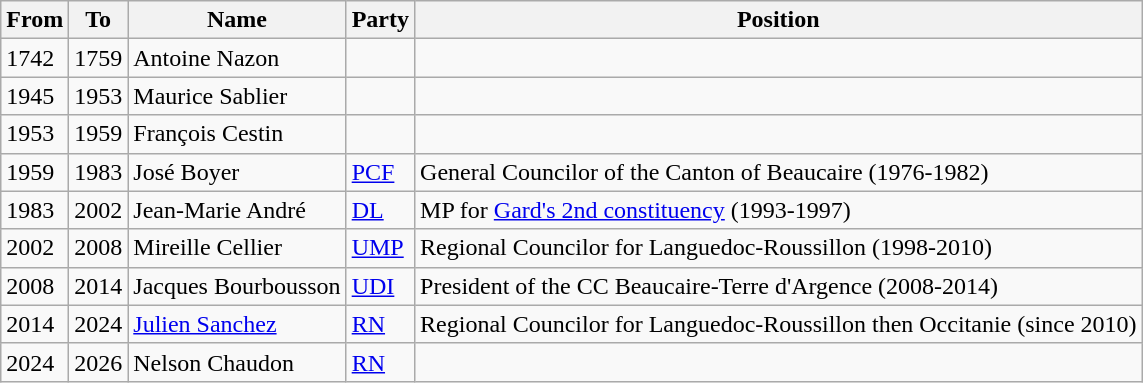<table class="wikitable">
<tr>
<th>From</th>
<th>To</th>
<th>Name</th>
<th>Party</th>
<th>Position</th>
</tr>
<tr>
<td>1742</td>
<td>1759</td>
<td>Antoine Nazon</td>
<td></td>
<td></td>
</tr>
<tr>
<td>1945</td>
<td>1953</td>
<td>Maurice Sablier</td>
<td></td>
<td></td>
</tr>
<tr>
<td>1953</td>
<td>1959</td>
<td>François Cestin</td>
<td></td>
<td></td>
</tr>
<tr>
<td>1959</td>
<td>1983</td>
<td>José Boyer</td>
<td><a href='#'>PCF</a></td>
<td>General Councilor of the Canton of Beaucaire (1976-1982)</td>
</tr>
<tr>
<td>1983</td>
<td>2002</td>
<td>Jean-Marie André</td>
<td><a href='#'>DL</a></td>
<td>MP for <a href='#'>Gard's 2nd constituency</a> (1993-1997)</td>
</tr>
<tr>
<td>2002</td>
<td>2008</td>
<td>Mireille Cellier</td>
<td><a href='#'>UMP</a></td>
<td>Regional Councilor for Languedoc-Roussillon (1998-2010)</td>
</tr>
<tr>
<td>2008</td>
<td>2014</td>
<td>Jacques Bourbousson</td>
<td><a href='#'>UDI</a></td>
<td>President of the CC Beaucaire-Terre d'Argence (2008-2014)</td>
</tr>
<tr>
<td>2014</td>
<td>2024</td>
<td><a href='#'>Julien Sanchez</a></td>
<td><a href='#'>RN</a></td>
<td>Regional Councilor for Languedoc-Roussillon then Occitanie (since 2010)</td>
</tr>
<tr>
<td>2024</td>
<td>2026</td>
<td>Nelson Chaudon</td>
<td><a href='#'>RN</a></td>
<td></td>
</tr>
</table>
